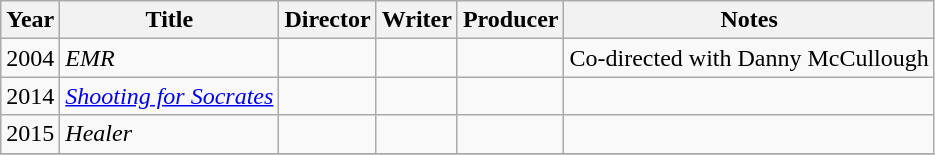<table class="wikitable">
<tr>
<th>Year</th>
<th>Title</th>
<th>Director</th>
<th>Writer</th>
<th>Producer</th>
<th>Notes</th>
</tr>
<tr>
<td>2004</td>
<td><em>EMR</em></td>
<td></td>
<td></td>
<td></td>
<td>Co-directed with Danny McCullough</td>
</tr>
<tr>
<td>2014</td>
<td><em><a href='#'>Shooting for Socrates</a></em></td>
<td></td>
<td></td>
<td></td>
<td></td>
</tr>
<tr>
<td>2015</td>
<td><em>Healer</em></td>
<td></td>
<td></td>
<td></td>
<td></td>
</tr>
<tr>
</tr>
</table>
